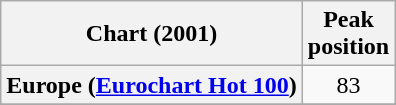<table class="wikitable sortable plainrowheaders" style="text-align:center">
<tr>
<th scope="col">Chart (2001)</th>
<th scope="col">Peak<br>position</th>
</tr>
<tr>
<th scope="row">Europe (<a href='#'>Eurochart Hot 100</a>)</th>
<td>83</td>
</tr>
<tr>
</tr>
<tr>
</tr>
<tr>
</tr>
<tr>
</tr>
</table>
